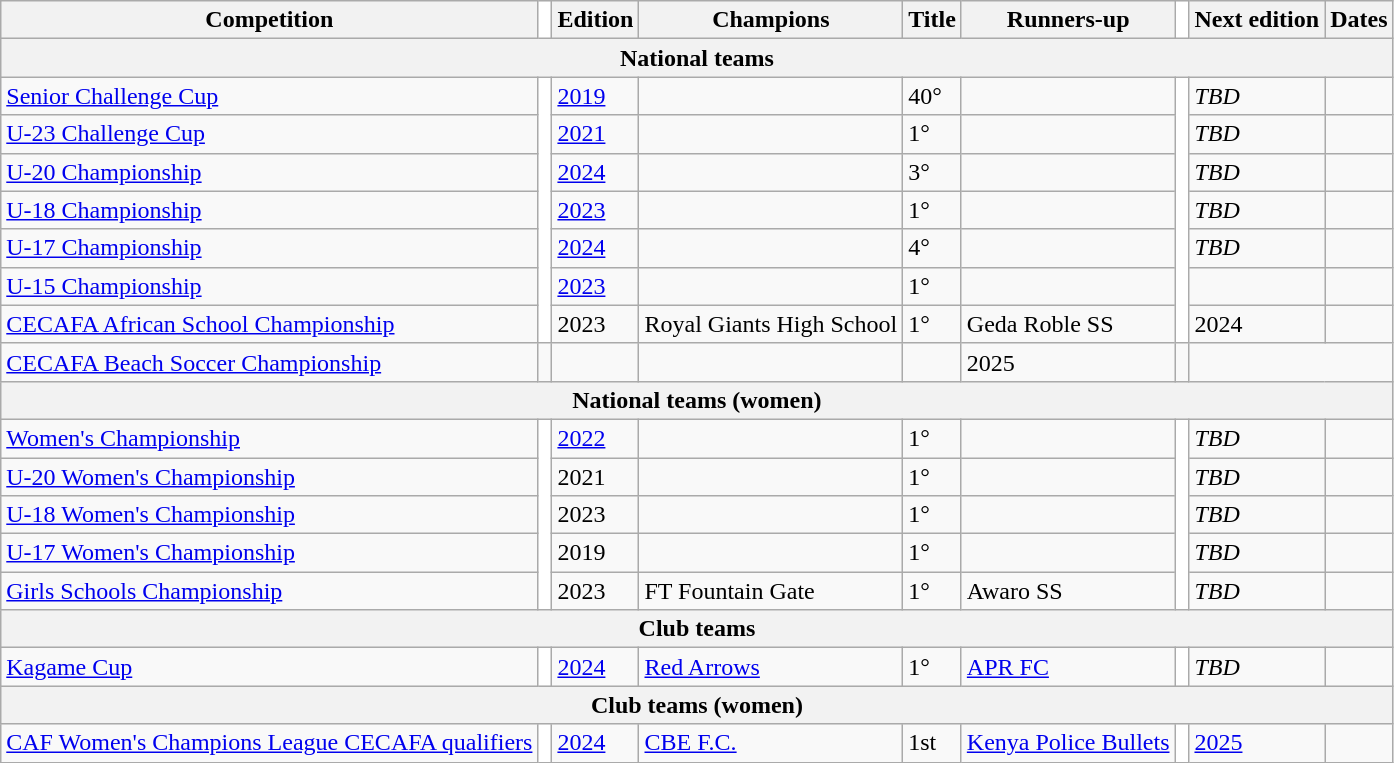<table class="wikitable">
<tr>
<th>Competition</th>
<td width="1%" rowspan=1 style="background-color:#ffffff;"></td>
<th>Edition</th>
<th>Champions</th>
<th>Title</th>
<th>Runners-up</th>
<td width="1%" rowspan=1 style="background-color:#ffffff;"></td>
<th>Next edition</th>
<th>Dates</th>
</tr>
<tr>
<th colspan="9">National teams</th>
</tr>
<tr>
<td><a href='#'>Senior Challenge Cup</a></td>
<td width="1%" rowspan=7 style="background-color:#ffffff;"></td>
<td><a href='#'>2019</a></td>
<td></td>
<td>40°</td>
<td></td>
<td width="1%" rowspan=7 style="background-color:#ffffff;"></td>
<td><em>TBD</em></td>
<td></td>
</tr>
<tr>
<td><a href='#'>U-23 Challenge Cup</a></td>
<td><a href='#'>2021</a></td>
<td></td>
<td>1°</td>
<td></td>
<td><em>TBD</em></td>
<td></td>
</tr>
<tr>
<td><a href='#'>U-20 Championship</a></td>
<td><a href='#'>2024</a></td>
<td></td>
<td>3°</td>
<td></td>
<td><em>TBD</em></td>
<td></td>
</tr>
<tr>
<td><a href='#'>U-18 Championship</a></td>
<td><a href='#'>2023</a></td>
<td></td>
<td>1°</td>
<td></td>
<td><em>TBD</em></td>
<td></td>
</tr>
<tr>
<td><a href='#'>U-17 Championship</a></td>
<td><a href='#'>2024</a></td>
<td></td>
<td>4°</td>
<td></td>
<td><em>TBD</em></td>
<td></td>
</tr>
<tr>
<td><a href='#'>U-15 Championship</a></td>
<td><a href='#'>2023</a></td>
<td></td>
<td>1°</td>
<td></td>
<td></td>
<td></td>
</tr>
<tr>
<td><a href='#'>CECAFA African School Championship</a></td>
<td>2023</td>
<td>Royal Giants High School</td>
<td>1°</td>
<td> Geda Roble SS</td>
<td>2024</td>
<td></td>
</tr>
<tr>
<td><a href='#'>CECAFA Beach Soccer Championship</a></td>
<td></td>
<td></td>
<td></td>
<td></td>
<td>2025</td>
<td></td>
</tr>
<tr>
<th colspan="9">National teams (women)</th>
</tr>
<tr>
<td><a href='#'>Women's Championship</a></td>
<td width="1%" rowspan=5 style="background-color:#ffffff;"></td>
<td><a href='#'>2022</a></td>
<td></td>
<td>1°</td>
<td></td>
<td width="1%" rowspan=5 style="background-color:#ffffff;"></td>
<td><em>TBD</em></td>
<td></td>
</tr>
<tr>
<td><a href='#'>U-20 Women's Championship</a></td>
<td>2021</td>
<td></td>
<td>1°</td>
<td></td>
<td><em>TBD</em></td>
<td></td>
</tr>
<tr>
<td><a href='#'>U-18 Women's Championship</a></td>
<td>2023</td>
<td></td>
<td>1°</td>
<td></td>
<td><em>TBD</em></td>
<td></td>
</tr>
<tr>
<td><a href='#'>U-17 Women's Championship</a></td>
<td>2019</td>
<td></td>
<td>1°</td>
<td></td>
<td><em>TBD</em></td>
<td></td>
</tr>
<tr>
<td><a href='#'>Girls Schools Championship</a></td>
<td>2023</td>
<td>FT Fountain Gate</td>
<td>1°</td>
<td>Awaro SS</td>
<td><em>TBD</em></td>
<td></td>
</tr>
<tr>
<th colspan="9">Club teams</th>
</tr>
<tr>
<td><a href='#'>Kagame Cup</a></td>
<td width="1%" rowspan=1 style="background-color:#ffffff;"></td>
<td><a href='#'>2024</a></td>
<td> <a href='#'>Red Arrows</a></td>
<td>1°</td>
<td> <a href='#'>APR FC</a></td>
<td width="1%" rowspan=1 style="background-color:#ffffff;"></td>
<td><em>TBD</em></td>
<td></td>
</tr>
<tr>
<th colspan="9">Club teams (women)</th>
</tr>
<tr>
<td><a href='#'>CAF Women's Champions League CECAFA qualifiers</a></td>
<td width="1%" rowspan=1 style="background-color:#ffffff;"></td>
<td><a href='#'>2024</a></td>
<td> <a href='#'>CBE F.C.</a></td>
<td>1st</td>
<td> <a href='#'>Kenya Police Bullets</a></td>
<td width="1%" rowspan=1 style="background-color:#ffffff;"></td>
<td><a href='#'>2025</a></td>
<td></td>
</tr>
</table>
